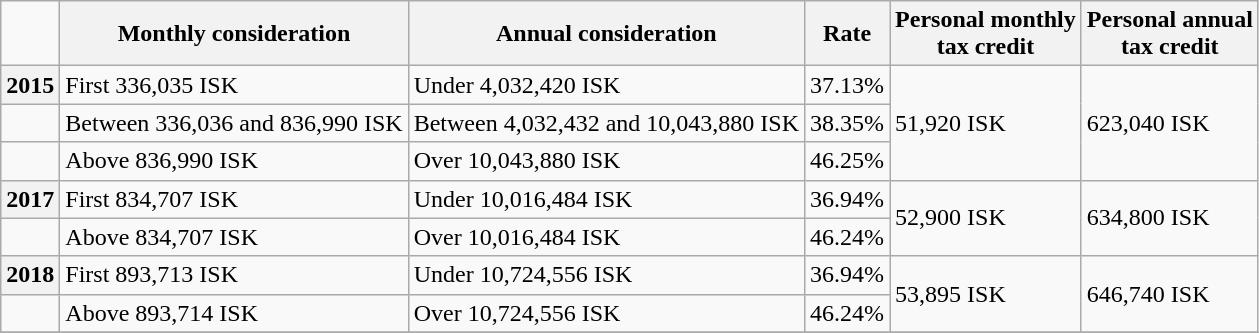<table class="wikitable">
<tr>
<td></td>
<th>Monthly consideration</th>
<th>Annual consideration</th>
<th>Rate</th>
<th>Personal monthly<br>tax credit</th>
<th>Personal annual<br>tax credit</th>
</tr>
<tr>
<th>2015</th>
<td>First 336,035 ISK</td>
<td>Under 4,032,420 ISK</td>
<td>37.13%</td>
<td rowspan="3">51,920 ISK</td>
<td rowspan="3">623,040 ISK</td>
</tr>
<tr>
<td></td>
<td>Between 336,036 and 836,990 ISK</td>
<td>Between 4,032,432 and 10,043,880 ISK</td>
<td>38.35%</td>
</tr>
<tr>
<td></td>
<td>Above 836,990 ISK</td>
<td>Over 10,043,880 ISK</td>
<td>46.25%</td>
</tr>
<tr>
<th>2017</th>
<td>First 834,707 ISK</td>
<td>Under 10,016,484 ISK</td>
<td>36.94%</td>
<td rowspan="2">52,900 ISK</td>
<td rowspan="2">634,800 ISK</td>
</tr>
<tr>
<td></td>
<td>Above 834,707 ISK</td>
<td>Over 10,016,484 ISK</td>
<td>46.24%</td>
</tr>
<tr>
<th>2018</th>
<td>First 893,713 ISK</td>
<td>Under 10,724,556 ISK</td>
<td>36.94%</td>
<td rowspan="2">53,895 ISK</td>
<td rowspan="2">646,740 ISK</td>
</tr>
<tr>
<td></td>
<td>Above 893,714 ISK</td>
<td>Over 10,724,556 ISK</td>
<td>46.24%</td>
</tr>
<tr>
</tr>
</table>
